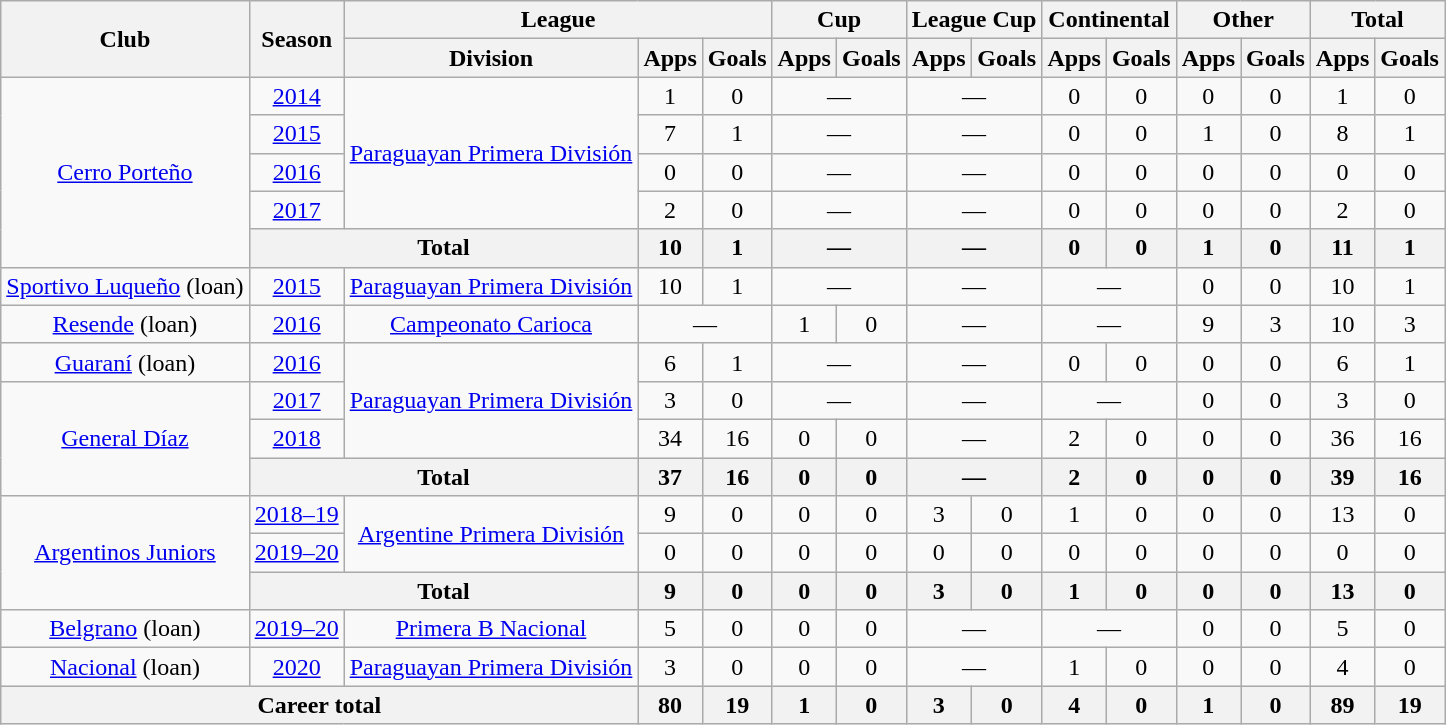<table class="wikitable" style="text-align:center">
<tr>
<th rowspan="2">Club</th>
<th rowspan="2">Season</th>
<th colspan="3">League</th>
<th colspan="2">Cup</th>
<th colspan="2">League Cup</th>
<th colspan="2">Continental</th>
<th colspan="2">Other</th>
<th colspan="2">Total</th>
</tr>
<tr>
<th>Division</th>
<th>Apps</th>
<th>Goals</th>
<th>Apps</th>
<th>Goals</th>
<th>Apps</th>
<th>Goals</th>
<th>Apps</th>
<th>Goals</th>
<th>Apps</th>
<th>Goals</th>
<th>Apps</th>
<th>Goals</th>
</tr>
<tr>
<td rowspan="5"><a href='#'>Cerro Porteño</a></td>
<td><a href='#'>2014</a></td>
<td rowspan="4"><a href='#'>Paraguayan Primera División</a></td>
<td>1</td>
<td>0</td>
<td colspan="2">—</td>
<td colspan="2">—</td>
<td>0</td>
<td>0</td>
<td>0</td>
<td>0</td>
<td>1</td>
<td>0</td>
</tr>
<tr>
<td><a href='#'>2015</a></td>
<td>7</td>
<td>1</td>
<td colspan="2">—</td>
<td colspan="2">—</td>
<td>0</td>
<td>0</td>
<td>1</td>
<td>0</td>
<td>8</td>
<td>1</td>
</tr>
<tr>
<td><a href='#'>2016</a></td>
<td>0</td>
<td>0</td>
<td colspan="2">—</td>
<td colspan="2">—</td>
<td>0</td>
<td>0</td>
<td>0</td>
<td>0</td>
<td>0</td>
<td>0</td>
</tr>
<tr>
<td><a href='#'>2017</a></td>
<td>2</td>
<td>0</td>
<td colspan="2">—</td>
<td colspan="2">—</td>
<td>0</td>
<td>0</td>
<td>0</td>
<td>0</td>
<td>2</td>
<td>0</td>
</tr>
<tr>
<th colspan="2">Total</th>
<th>10</th>
<th>1</th>
<th colspan="2">—</th>
<th colspan="2">—</th>
<th>0</th>
<th>0</th>
<th>1</th>
<th>0</th>
<th>11</th>
<th>1</th>
</tr>
<tr>
<td rowspan="1"><a href='#'>Sportivo Luqueño</a> (loan)</td>
<td><a href='#'>2015</a></td>
<td rowspan="1"><a href='#'>Paraguayan Primera División</a></td>
<td>10</td>
<td>1</td>
<td colspan="2">—</td>
<td colspan="2">—</td>
<td colspan="2">—</td>
<td>0</td>
<td>0</td>
<td>10</td>
<td>1</td>
</tr>
<tr>
<td rowspan="1"><a href='#'>Resende</a> (loan)</td>
<td><a href='#'>2016</a></td>
<td rowspan="1"><a href='#'>Campeonato Carioca</a></td>
<td colspan="2">—</td>
<td>1</td>
<td>0</td>
<td colspan="2">—</td>
<td colspan="2">—</td>
<td>9</td>
<td>3</td>
<td>10</td>
<td>3</td>
</tr>
<tr>
<td rowspan="1"><a href='#'>Guaraní</a> (loan)</td>
<td><a href='#'>2016</a></td>
<td rowspan="3"><a href='#'>Paraguayan Primera División</a></td>
<td>6</td>
<td>1</td>
<td colspan="2">—</td>
<td colspan="2">—</td>
<td>0</td>
<td>0</td>
<td>0</td>
<td>0</td>
<td>6</td>
<td>1</td>
</tr>
<tr>
<td rowspan="3"><a href='#'>General Díaz</a></td>
<td><a href='#'>2017</a></td>
<td>3</td>
<td>0</td>
<td colspan="2">—</td>
<td colspan="2">—</td>
<td colspan="2">—</td>
<td>0</td>
<td>0</td>
<td>3</td>
<td>0</td>
</tr>
<tr>
<td><a href='#'>2018</a></td>
<td>34</td>
<td>16</td>
<td>0</td>
<td>0</td>
<td colspan="2">—</td>
<td>2</td>
<td>0</td>
<td>0</td>
<td>0</td>
<td>36</td>
<td>16</td>
</tr>
<tr>
<th colspan="2">Total</th>
<th>37</th>
<th>16</th>
<th>0</th>
<th>0</th>
<th colspan="2">—</th>
<th>2</th>
<th>0</th>
<th>0</th>
<th>0</th>
<th>39</th>
<th>16</th>
</tr>
<tr>
<td rowspan="3"><a href='#'>Argentinos Juniors</a></td>
<td><a href='#'>2018–19</a></td>
<td rowspan="2"><a href='#'>Argentine Primera División</a></td>
<td>9</td>
<td>0</td>
<td>0</td>
<td>0</td>
<td>3</td>
<td>0</td>
<td>1</td>
<td>0</td>
<td>0</td>
<td>0</td>
<td>13</td>
<td>0</td>
</tr>
<tr>
<td><a href='#'>2019–20</a></td>
<td>0</td>
<td>0</td>
<td>0</td>
<td>0</td>
<td>0</td>
<td>0</td>
<td>0</td>
<td>0</td>
<td>0</td>
<td>0</td>
<td>0</td>
<td>0</td>
</tr>
<tr>
<th colspan="2">Total</th>
<th>9</th>
<th>0</th>
<th>0</th>
<th>0</th>
<th>3</th>
<th>0</th>
<th>1</th>
<th>0</th>
<th>0</th>
<th>0</th>
<th>13</th>
<th>0</th>
</tr>
<tr>
<td rowspan="1"><a href='#'>Belgrano</a> (loan)</td>
<td><a href='#'>2019–20</a></td>
<td rowspan="1"><a href='#'>Primera B Nacional</a></td>
<td>5</td>
<td>0</td>
<td>0</td>
<td>0</td>
<td colspan="2">—</td>
<td colspan="2">—</td>
<td>0</td>
<td>0</td>
<td>5</td>
<td>0</td>
</tr>
<tr>
<td rowspan="1"><a href='#'>Nacional</a> (loan)</td>
<td><a href='#'>2020</a></td>
<td rowspan="1"><a href='#'>Paraguayan Primera División</a></td>
<td>3</td>
<td>0</td>
<td>0</td>
<td>0</td>
<td colspan="2">—</td>
<td>1</td>
<td>0</td>
<td>0</td>
<td>0</td>
<td>4</td>
<td>0</td>
</tr>
<tr>
<th colspan="3">Career total</th>
<th>80</th>
<th>19</th>
<th>1</th>
<th>0</th>
<th>3</th>
<th>0</th>
<th>4</th>
<th>0</th>
<th>1</th>
<th>0</th>
<th>89</th>
<th>19</th>
</tr>
</table>
